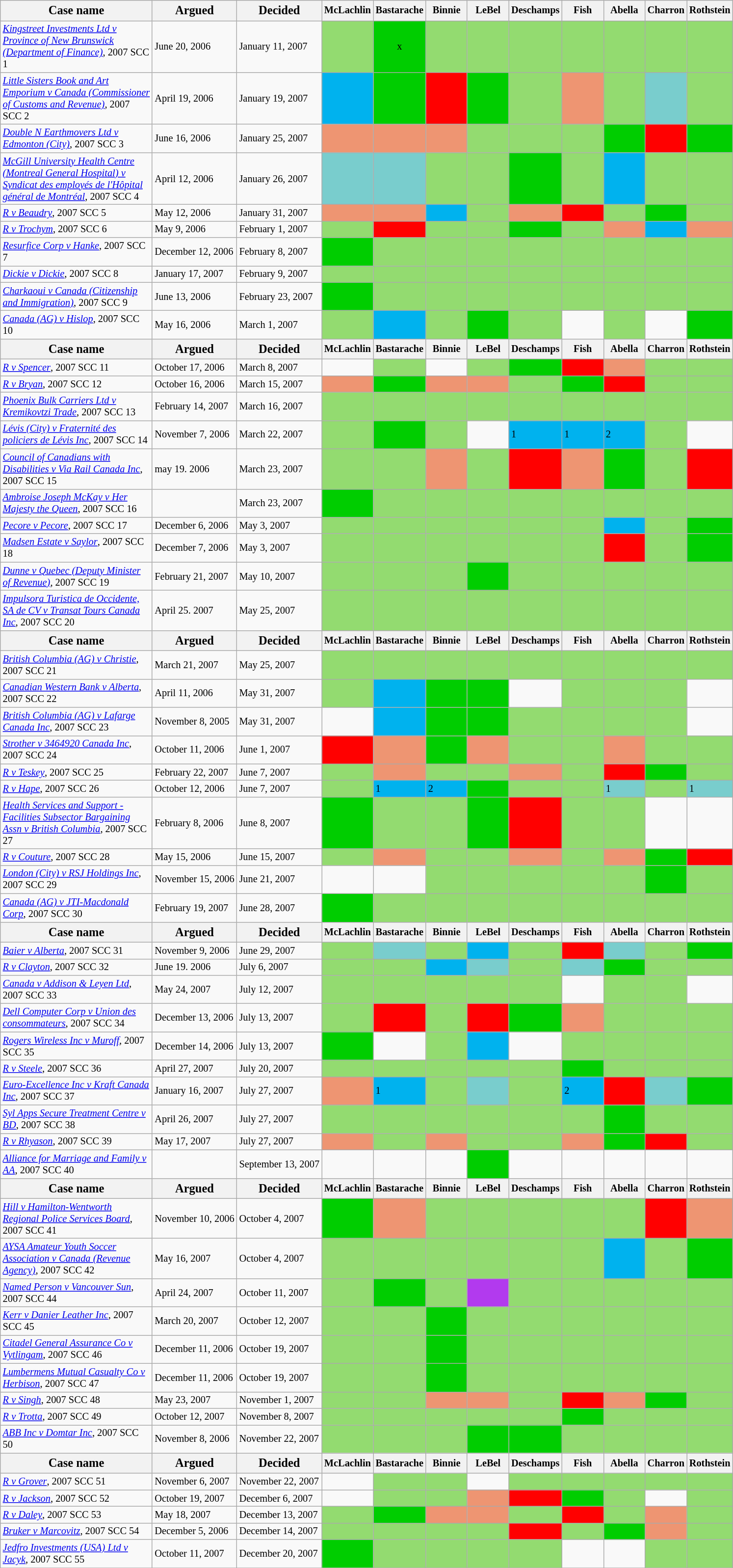<table class="wikitable" style="font-size:85%">
<tr>
<th style="font-size:120%;">Case name</th>
<th style="font-size:120%;">Argued</th>
<th style="font-size:120%;">Decided</th>
<th style="width:50px">McLachlin</th>
<th style="width:50px">Bastarache</th>
<th style="width:50px">Binnie</th>
<th style="width:50px">LeBel</th>
<th style="width:50px">Deschamps</th>
<th style="width:50px">Fish</th>
<th style="width:50px">Abella</th>
<th style="width:50px">Charron</th>
<th style="width:50px">Rothstein</th>
</tr>
<tr>
<td style="width:200px"><em><a href='#'>Kingstreet Investments Ltd v Province of New Brunswick (Department of Finance)</a></em>, 2007 SCC 1 </td>
<td>June 20, 2006</td>
<td>January 11, 2007</td>
<td style="background:#93DB70"></td>
<td style="background:#00cd00;text-align:center">x</td>
<td style="background:#93DB70"></td>
<td style="background:#93DB70"></td>
<td style="background:#93DB70"></td>
<td style="background:#93DB70"></td>
<td style="background:#93DB70"></td>
<td style="background:#93DB70"></td>
<td style="background:#93DB70"></td>
</tr>
<tr>
<td style="width:200px"><em><a href='#'>Little Sisters Book and Art Emporium v Canada (Commissioner of Customs and Revenue)</a></em>, 2007 SCC 2 </td>
<td>April 19, 2006</td>
<td>January 19, 2007</td>
<td style="background:#00B2EE"></td>
<td style="background:#00cd00"></td>
<td style="background:red"></td>
<td style="background:#00cd00"></td>
<td style="background:#93DB70"></td>
<td style="background:#EE9572"></td>
<td style="background:#93DB70"></td>
<td style="background:#79cdcd"></td>
<td style="background:#93DB70"></td>
</tr>
<tr>
<td style="width:200px"><em><a href='#'>Double N Earthmovers Ltd v Edmonton (City)</a></em>, 2007 SCC 3 </td>
<td>June 16, 2006</td>
<td>January 25, 2007</td>
<td style="background:#EE9572"></td>
<td style="background:#EE9572"></td>
<td style="background:#EE9572"></td>
<td style="background:#93DB70"></td>
<td style="background:#93DB70"></td>
<td style="background:#93DB70"></td>
<td style="background:#00cd00"></td>
<td style="background:red"></td>
<td style="background:#00cd00"></td>
</tr>
<tr>
<td style="width:200px"><em><a href='#'>McGill University Health Centre (Montreal General Hospital) v Syndicat des employés de l'Hôpital général de Montréal</a></em>, 2007 SCC 4 </td>
<td>April 12, 2006</td>
<td>January 26, 2007</td>
<td style="background:#79cdcd"></td>
<td style="background:#79cdcd"></td>
<td style="background:#93DB70"></td>
<td style="background:#93DB70"></td>
<td style="background:#00cd00"></td>
<td style="background:#93DB70"></td>
<td style="background:#00B2EE"></td>
<td style="background:#93DB70"></td>
<td style="background:#93DB70"></td>
</tr>
<tr>
<td style="width:200px"><em><a href='#'>R v Beaudry</a></em>, 2007 SCC 5 </td>
<td>May 12, 2006</td>
<td>January 31, 2007</td>
<td style="background:#EE9572"></td>
<td style="background:#EE9572"></td>
<td style="background:#00B2EE"></td>
<td style="background:#93DB70"></td>
<td style="background:#EE9572"></td>
<td style="background:red"></td>
<td style="background:#93DB70"></td>
<td style="background:#00cd00"></td>
<td style="background:#93DB70"></td>
</tr>
<tr>
<td style="width:200px"><em><a href='#'>R v Trochym</a></em>, 2007 SCC 6 </td>
<td>May 9, 2006</td>
<td>February 1, 2007</td>
<td style="background:#93DB70"></td>
<td style="background:red"></td>
<td style="background:#93DB70"></td>
<td style="background:#93DB70"></td>
<td style="background:#00cd00"></td>
<td style="background:#93DB70"></td>
<td style="background:#EE9572"></td>
<td style="background:#00B2EE"></td>
<td style="background:#EE9572"></td>
</tr>
<tr>
<td style="width:200px"><em><a href='#'>Resurfice Corp v Hanke</a></em>, 2007 SCC 7 </td>
<td>December 12, 2006</td>
<td>February 8, 2007</td>
<td style="background:#00cd00"></td>
<td style="background:#93DB70"></td>
<td style="background:#93DB70"></td>
<td style="background:#93DB70"></td>
<td style="background:#93DB70"></td>
<td style="background:#93DB70"></td>
<td style="background:#93DB70"></td>
<td style="background:#93DB70"></td>
<td style="background:#93DB70"></td>
</tr>
<tr>
<td style="width:200px"><em><a href='#'>Dickie v Dickie</a></em>, 2007 SCC 8 </td>
<td>January 17, 2007</td>
<td>February 9, 2007</td>
<td style="background:#93DB70"></td>
<td style="background:#93DB70"></td>
<td style="background:#93DB70"></td>
<td style="background:#93DB70"></td>
<td style="background:#93DB70"></td>
<td style="background:#93DB70"></td>
<td style="background:#93DB70"></td>
<td style="background:#93DB70"></td>
<td style="background:#93DB70"></td>
</tr>
<tr>
<td style="width:200px"><em><a href='#'>Charkaoui v Canada (Citizenship and Immigration)</a></em>, 2007 SCC 9 </td>
<td>June 13, 2006</td>
<td>February 23, 2007</td>
<td style="background:#00cd00"></td>
<td style="background:#93DB70"></td>
<td style="background:#93DB70"></td>
<td style="background:#93DB70"></td>
<td style="background:#93DB70"></td>
<td style="background:#93DB70"></td>
<td style="background:#93DB70"></td>
<td style="background:#93DB70"></td>
<td style="background:#93DB70"></td>
</tr>
<tr>
<td style="width:200px"><em><a href='#'>Canada (AG) v Hislop</a></em>, 2007 SCC 10 </td>
<td>May 16, 2006</td>
<td>March 1, 2007</td>
<td style="background:#93DB70"></td>
<td style="background:#00B2EE"></td>
<td style="background:#93DB70"></td>
<td style="background:#00cd00"></td>
<td style="background:#93DB70"></td>
<td style="background:"></td>
<td style="background:#93DB70"></td>
<td style="background:"></td>
<td style="background:#00cd00"></td>
</tr>
<tr>
<th style="font-size:120%;">Case name</th>
<th style="font-size:120%;">Argued</th>
<th style="font-size:120%;">Decided</th>
<th style="width:50px">McLachlin</th>
<th style="width:50px">Bastarache</th>
<th style="width:50px">Binnie</th>
<th style="width:50px">LeBel</th>
<th style="width:50px">Deschamps</th>
<th style="width:50px">Fish</th>
<th style="width:50px">Abella</th>
<th style="width:50px">Charron</th>
<th style="width:50px">Rothstein</th>
</tr>
<tr>
<td style="width:200px"><em><a href='#'>R v Spencer</a></em>, 2007 SCC 11 </td>
<td>October 17, 2006</td>
<td>March 8, 2007</td>
<td style="background:"></td>
<td style="background:#93DB70"></td>
<td style="background:"></td>
<td style="background:#93DB70"></td>
<td style="background:#00cd00"></td>
<td style="background:red"></td>
<td style="background:#EE9572"></td>
<td style="background:#93DB70"></td>
<td style="background:#93DB70"></td>
</tr>
<tr>
<td style="width:200px"><em><a href='#'>R v Bryan</a></em>, 2007 SCC 12 </td>
<td>October 16, 2006</td>
<td>March 15, 2007</td>
<td style="background:#EE9572"></td>
<td style="background:#00cd00"></td>
<td style="background:#EE9572"></td>
<td style="background:#EE9572"></td>
<td style="background:#93DB70"></td>
<td style="background:#00cd00"></td>
<td style="background:red"></td>
<td style="background:#93DB70"></td>
<td style="background:#93DB70"></td>
</tr>
<tr>
<td style="width:200px"><em><a href='#'>Phoenix Bulk Carriers Ltd v Kremikovtzi Trade</a></em>, 2007 SCC 13 </td>
<td>February 14, 2007</td>
<td>March 16, 2007</td>
<td style="background:#93DB70"></td>
<td style="background:#93DB70"></td>
<td style="background:#93DB70"></td>
<td style="background:#93DB70"></td>
<td style="background:#93DB70"></td>
<td style="background:#93DB70"></td>
<td style="background:#93DB70"></td>
<td style="background:#93DB70"></td>
<td style="background:#93DB70"></td>
</tr>
<tr>
<td style="width:200px"><em><a href='#'>Lévis (City) v Fraternité des policiers de Lévis Inc</a></em>, 2007 SCC 14 </td>
<td>November 7, 2006</td>
<td>March 22, 2007</td>
<td style="background:#93DB70"></td>
<td style="background:#00cd00"></td>
<td style="background:#93DB70"></td>
<td style="background:"></td>
<td style="background:#00B2EE">1</td>
<td style="background:#00B2EE">1</td>
<td style="background:#00B2EE">2</td>
<td style="background:#93DB70"></td>
<td style="background:"></td>
</tr>
<tr>
<td style="width:200px"><em><a href='#'>Council of Canadians with Disabilities v Via Rail Canada Inc</a></em>, 2007 SCC 15 </td>
<td>may 19. 2006</td>
<td>March 23, 2007</td>
<td style="background:#93DB70"></td>
<td style="background:#93DB70"></td>
<td style="background:#EE9572"></td>
<td style="background:#93DB70"></td>
<td style="background:red"></td>
<td style="background:#EE9572"></td>
<td style="background:#00cd00"></td>
<td style="background:#93DB70"></td>
<td style="background:red"></td>
</tr>
<tr>
<td style="width:200px"><em><a href='#'>Ambroise Joseph McKay v Her Majesty the Queen</a></em>, 2007 SCC 16 </td>
<td></td>
<td>March 23, 2007</td>
<td style="background:#00cd00"></td>
<td style="background:#93DB70"></td>
<td style="background:#93DB70"></td>
<td style="background:#93DB70"></td>
<td style="background:#93DB70"></td>
<td style="background:#93DB70"></td>
<td style="background:#93DB70"></td>
<td style="background:#93DB70"></td>
<td style="background:#93DB70"></td>
</tr>
<tr>
<td style="width:200px"><em><a href='#'>Pecore v Pecore</a></em>, 2007 SCC 17 </td>
<td>December 6, 2006</td>
<td>May 3, 2007</td>
<td style="background:#93DB70"></td>
<td style="background:#93DB70"></td>
<td style="background:#93DB70"></td>
<td style="background:#93DB70"></td>
<td style="background:#93DB70"></td>
<td style="background:#93DB70"></td>
<td style="background:#00B2EE"></td>
<td style="background:#93DB70"></td>
<td style="background:#00cd00"></td>
</tr>
<tr>
<td style="width:200px"><em><a href='#'>Madsen Estate v Saylor</a></em>, 2007 SCC 18 </td>
<td>December 7, 2006</td>
<td>May 3, 2007</td>
<td style="background:#93DB70"></td>
<td style="background:#93DB70"></td>
<td style="background:#93DB70"></td>
<td style="background:#93DB70"></td>
<td style="background:#93DB70"></td>
<td style="background:#93DB70"></td>
<td style="background:red"></td>
<td style="background:#93DB70"></td>
<td style="background:#00cd00"></td>
</tr>
<tr>
<td style="width:200px"><em><a href='#'>Dunne v Quebec (Deputy Minister of Revenue)</a></em>, 2007 SCC 19 </td>
<td>February 21, 2007</td>
<td>May 10, 2007</td>
<td style="background:#93DB70"></td>
<td style="background:#93DB70"></td>
<td style="background:#93DB70"></td>
<td style="background:#00cd00"></td>
<td style="background:#93DB70"></td>
<td style="background:#93DB70"></td>
<td style="background:#93DB70"></td>
<td style="background:#93DB70"></td>
<td style="background:#93DB70"></td>
</tr>
<tr>
<td style="width:200px"><em><a href='#'>Impulsora Turistica de Occidente, SA de CV v Transat Tours Canada Inc</a></em>, 2007 SCC 20 </td>
<td>April 25. 2007</td>
<td>May 25, 2007</td>
<td style="background:#93DB70"></td>
<td style="background:#93DB70"></td>
<td style="background:#93DB70"></td>
<td style="background:#93DB70"></td>
<td style="background:#93DB70"></td>
<td style="background:#93DB70"></td>
<td style="background:#93DB70"></td>
<td style="background:#93DB70"></td>
<td style="background:#93DB70"></td>
</tr>
<tr>
<th style="font-size:120%;">Case name</th>
<th style="font-size:120%;">Argued</th>
<th style="font-size:120%;">Decided</th>
<th style="width:50px">McLachlin</th>
<th style="width:50px">Bastarache</th>
<th style="width:50px">Binnie</th>
<th style="width:50px">LeBel</th>
<th style="width:50px">Deschamps</th>
<th style="width:50px">Fish</th>
<th style="width:50px">Abella</th>
<th style="width:50px">Charron</th>
<th style="width:50px">Rothstein</th>
</tr>
<tr>
<td style="width:200px"><em><a href='#'>British Columbia (AG) v Christie</a></em>, 2007 SCC 21 </td>
<td>March 21, 2007</td>
<td>May 25, 2007</td>
<td style="background:#93DB70"></td>
<td style="background:#93DB70"></td>
<td style="background:#93DB70"></td>
<td style="background:#93DB70"></td>
<td style="background:#93DB70"></td>
<td style="background:#93DB70"></td>
<td style="background:#93DB70"></td>
<td style="background:#93DB70"></td>
<td style="background:#93DB70"></td>
</tr>
<tr>
<td style="width:200px"><em><a href='#'>Canadian Western Bank v Alberta</a></em>, 2007 SCC 22 </td>
<td>April 11, 2006</td>
<td>May 31, 2007</td>
<td style="background:#93DB70"></td>
<td style="background:#00B2EE"></td>
<td style="background:#00cd00"></td>
<td style="background:#00cd00"></td>
<td style="background:"></td>
<td style="background:#93DB70"></td>
<td style="background:#93DB70"></td>
<td style="background:#93DB70"></td>
<td style="background:"></td>
</tr>
<tr>
<td style="width:200px"><em><a href='#'>British Columbia (AG) v Lafarge Canada Inc</a></em>, 2007 SCC 23 </td>
<td>November 8, 2005</td>
<td>May 31, 2007</td>
<td style="background:"></td>
<td style="background:#00B2EE"></td>
<td style="background:#00cd00"></td>
<td style="background:#00cd00"></td>
<td style="background:#93DB70"></td>
<td style="background:#93DB70"></td>
<td style="background:#93DB70"></td>
<td style="background:#93DB70"></td>
<td style="background:"></td>
</tr>
<tr>
<td style="width:200px"><em><a href='#'>Strother v 3464920 Canada Inc</a></em>, 2007 SCC 24 </td>
<td>October 11, 2006</td>
<td>June 1, 2007</td>
<td style="background:red"></td>
<td style="background:#EE9572"></td>
<td style="background:#00cd00"></td>
<td style="background:#EE9572"></td>
<td style="background:#93DB70"></td>
<td style="background:#93DB70"></td>
<td style="background:#EE9572"></td>
<td style="background:#93DB70"></td>
<td style="background:#93DB70"></td>
</tr>
<tr>
<td style="width:200px"><em><a href='#'>R v Teskey</a></em>, 2007 SCC 25 </td>
<td>February 22, 2007</td>
<td>June 7, 2007</td>
<td style="background:#93DB70"></td>
<td style="background:#EE9572"></td>
<td style="background:#93DB70"></td>
<td style="background:#93DB70"></td>
<td style="background:#EE9572"></td>
<td style="background:#93DB70"></td>
<td style="background:red"></td>
<td style="background:#00cd00"></td>
<td style="background:#93DB70"></td>
</tr>
<tr>
<td style="width:200px"><em><a href='#'>R v Hape</a></em>, 2007 SCC 26 </td>
<td>October 12, 2006</td>
<td>June 7, 2007</td>
<td style="background:#93DB70"></td>
<td style="background:#00B2EE">1</td>
<td style="background:#00B2EE">2</td>
<td style="background:#00cd00"></td>
<td style="background:#93DB70"></td>
<td style="background:#93DB70"></td>
<td style="background:#79cdcd">1</td>
<td style="background:#93DB70"></td>
<td style="background:#79cdcd">1</td>
</tr>
<tr>
<td style="width:200px"><em><a href='#'>Health Services and Support - Facilities Subsector Bargaining Assn v British Columbia</a></em>, 2007 SCC 27 </td>
<td>February 8, 2006</td>
<td>June 8, 2007</td>
<td style="background:#00cd00"></td>
<td style="background:#93DB70"></td>
<td style="background:#93DB70"></td>
<td style="background:#00cd00"></td>
<td style="background:red"></td>
<td style="background:#93DB70"></td>
<td style="background:#93DB70"></td>
<td style="background:"></td>
<td style="background:"></td>
</tr>
<tr>
<td style="width:200px"><em><a href='#'>R v Couture</a></em>, 2007 SCC 28 </td>
<td>May 15, 2006</td>
<td>June 15, 2007</td>
<td style="background:#93DB70"></td>
<td style="background:#EE9572"></td>
<td style="background:#93DB70"></td>
<td style="background:#93DB70"></td>
<td style="background:#EE9572"></td>
<td style="background:#93DB70"></td>
<td style="background:#EE9572"></td>
<td style="background:#00cd00"></td>
<td style="background:red"></td>
</tr>
<tr>
<td style="width:200px"><em><a href='#'>London (City) v RSJ Holdings Inc</a></em>, 2007 SCC 29 </td>
<td>November 15, 2006</td>
<td>June 21, 2007</td>
<td style="background:"></td>
<td style="background:"></td>
<td style="background:#93DB70"></td>
<td style="background:#93DB70"></td>
<td style="background:#93DB70"></td>
<td style="background:#93DB70"></td>
<td style="background:#93DB70"></td>
<td style="background:#00cd00"></td>
<td style="background:#93DB70"></td>
</tr>
<tr>
<td style="width:200px"><em><a href='#'>Canada (AG) v JTI-Macdonald Corp</a></em>, 2007 SCC 30 </td>
<td>February 19, 2007</td>
<td>June 28, 2007</td>
<td style="background:#00cd00"></td>
<td style="background:#93DB70"></td>
<td style="background:#93DB70"></td>
<td style="background:#93DB70"></td>
<td style="background:#93DB70"></td>
<td style="background:#93DB70"></td>
<td style="background:#93DB70"></td>
<td style="background:#93DB70"></td>
<td style="background:#93DB70"></td>
</tr>
<tr>
<th style="font-size:120%;">Case name</th>
<th style="font-size:120%;">Argued</th>
<th style="font-size:120%;">Decided</th>
<th style="width:50px">McLachlin</th>
<th style="width:50px">Bastarache</th>
<th style="width:50px">Binnie</th>
<th style="width:50px">LeBel</th>
<th style="width:50px">Deschamps</th>
<th style="width:50px">Fish</th>
<th style="width:50px">Abella</th>
<th style="width:50px">Charron</th>
<th style="width:50px">Rothstein</th>
</tr>
<tr>
<td style="width:200px"><em><a href='#'>Baier v Alberta</a></em>, 2007 SCC 31 </td>
<td>November 9, 2006</td>
<td>June 29, 2007</td>
<td style="background:#93DB70"></td>
<td style="background:#79cdcd"></td>
<td style="background:#93DB70"></td>
<td style="background:#00B2EE"></td>
<td style="background:#93DB70"></td>
<td style="background:red"></td>
<td style="background:#79cdcd"></td>
<td style="background:#93DB70"></td>
<td style="background:#00cd00"></td>
</tr>
<tr>
<td style="width:200px"><em><a href='#'>R v Clayton</a></em>, 2007 SCC 32 </td>
<td>June 19. 2006</td>
<td>July 6, 2007</td>
<td style="background:#93DB70"></td>
<td style="background:#93DB70"></td>
<td style="background:#00B2EE"></td>
<td style="background:#79cdcd"></td>
<td style="background:#93DB70"></td>
<td style="background:#79cdcd"></td>
<td style="background:#00cd00"></td>
<td style="background:#93DB70"></td>
<td style="background:#93DB70"></td>
</tr>
<tr>
<td style="width:200px"><em><a href='#'>Canada v Addison & Leyen Ltd</a></em>, 2007 SCC 33 </td>
<td>May 24, 2007</td>
<td>July 12, 2007</td>
<td style="background:#93DB70"></td>
<td style="background:#93DB70"></td>
<td style="background:#93DB70"></td>
<td style="background:#93DB70"></td>
<td style="background:#93DB70"></td>
<td style="background:"></td>
<td style="background:#93DB70"></td>
<td style="background:#93DB70"></td>
<td style="background:"></td>
</tr>
<tr>
<td style="width:200px"><em><a href='#'>Dell Computer Corp v Union des consommateurs</a></em>, 2007 SCC 34 </td>
<td>December 13, 2006</td>
<td>July 13, 2007</td>
<td style="background:#93DB70"></td>
<td style="background:red"></td>
<td style="background:#93DB70"></td>
<td style="background:red"></td>
<td style="background:#00cd00"></td>
<td style="background:#EE9572"></td>
<td style="background:#93DB70"></td>
<td style="background:#93DB70"></td>
<td style="background:#93DB70"></td>
</tr>
<tr>
<td style="width:200px"><em><a href='#'>Rogers Wireless Inc v Muroff</a></em>, 2007 SCC 35 </td>
<td>December 14, 2006</td>
<td>July 13, 2007</td>
<td style="background:#00cd00"></td>
<td style="background:"></td>
<td style="background:#93DB70"></td>
<td style="background:#00B2EE"></td>
<td style="background:"></td>
<td style="background:#93DB70"></td>
<td style="background:#93DB70"></td>
<td style="background:#93DB70"></td>
<td style="background:#93DB70"></td>
</tr>
<tr>
<td style="width:200px"><em><a href='#'>R v Steele</a></em>, 2007 SCC 36 </td>
<td>April 27, 2007</td>
<td>July 20, 2007</td>
<td style="background:#93DB70"></td>
<td style="background:#93DB70"></td>
<td style="background:#93DB70"></td>
<td style="background:#93DB70"></td>
<td style="background:#93DB70"></td>
<td style="background:#00cd00"></td>
<td style="background:#93DB70"></td>
<td style="background:#93DB70"></td>
<td style="background:#93DB70"></td>
</tr>
<tr>
<td style="width:200px"><em><a href='#'>Euro-Excellence Inc v Kraft Canada Inc</a></em>, 2007 SCC 37 </td>
<td>January 16, 2007</td>
<td>July 27, 2007</td>
<td style="background:#EE9572"></td>
<td style="background:#00B2EE">1</td>
<td style="background:#93DB70"></td>
<td style="background:#79cdcd"></td>
<td style="background:#93DB70"></td>
<td style="background:#00B2EE">2</td>
<td style="background:red"></td>
<td style="background:#79cdcd"></td>
<td style="background:#00cd00"></td>
</tr>
<tr>
<td style="width:200px"><em><a href='#'>Syl Apps Secure Treatment Centre v BD</a></em>, 2007 SCC 38 </td>
<td>April 26, 2007</td>
<td>July 27, 2007</td>
<td style="background:#93DB70"></td>
<td style="background:#93DB70"></td>
<td style="background:#93DB70"></td>
<td style="background:#93DB70"></td>
<td style="background:#93DB70"></td>
<td style="background:#93DB70"></td>
<td style="background:#00cd00"></td>
<td style="background:#93DB70"></td>
<td style="background:#93DB70"></td>
</tr>
<tr>
<td style="width:200px"><em><a href='#'>R v Rhyason</a></em>, 2007 SCC 39 </td>
<td>May 17, 2007</td>
<td>July 27, 2007</td>
<td style="background:#EE9572"></td>
<td style="background:#93DB70"></td>
<td style="background:#EE9572"></td>
<td style="background:#93DB70"></td>
<td style="background:#93DB70"></td>
<td style="background:#EE9572"></td>
<td style="background:#00cd00"></td>
<td style="background:red"></td>
<td style="background:#93DB70"></td>
</tr>
<tr>
<td style="width:200px"><em><a href='#'>Alliance for Marriage and Family v AA</a></em>, 2007 SCC 40 </td>
<td></td>
<td>September 13, 2007</td>
<td style="background:"></td>
<td style="background:"></td>
<td style="background:"></td>
<td style="background:#00cd00"></td>
<td style="background:"></td>
<td style="background:"></td>
<td style="background:"></td>
<td style="background:"></td>
<td style="background:"></td>
</tr>
<tr>
<th style="font-size:120%;">Case name</th>
<th style="font-size:120%;">Argued</th>
<th style="font-size:120%;">Decided</th>
<th style="width:50px">McLachlin</th>
<th style="width:50px">Bastarache</th>
<th style="width:50px">Binnie</th>
<th style="width:50px">LeBel</th>
<th style="width:50px">Deschamps</th>
<th style="width:50px">Fish</th>
<th style="width:50px">Abella</th>
<th style="width:50px">Charron</th>
<th style="width:50px">Rothstein</th>
</tr>
<tr>
<td style="width:200px"><em><a href='#'>Hill v Hamilton-Wentworth Regional Police Services Board</a></em>, 2007 SCC 41 </td>
<td>November 10, 2006</td>
<td>October 4, 2007</td>
<td style="background:#00cd00"></td>
<td style="background:#EE9572"></td>
<td style="background:#93DB70"></td>
<td style="background:#93DB70"></td>
<td style="background:#93DB70"></td>
<td style="background:#93DB70"></td>
<td style="background:#93DB70"></td>
<td style="background:red"></td>
<td style="background:#EE9572"></td>
</tr>
<tr>
<td style="width:200px"><em><a href='#'>AYSA Amateur Youth Soccer Association v Canada (Revenue Agency)</a></em>, 2007 SCC 42 </td>
<td>May 16, 2007</td>
<td>October 4, 2007</td>
<td style="background:#93DB70"></td>
<td style="background:#93DB70"></td>
<td style="background:#93DB70"></td>
<td style="background:#93DB70"></td>
<td style="background:#93DB70"></td>
<td style="background:#93DB70"></td>
<td style="background:#00B2EE"></td>
<td style="background:#93DB70"></td>
<td style="background:#00cd00"></td>
</tr>
<tr>
<td style="width:200px"><em><a href='#'>Named Person v Vancouver Sun</a></em>, 2007 SCC 44</td>
<td>April 24, 2007</td>
<td>October 11, 2007</td>
<td style="background:#93DB70"></td>
<td style="background:#00cd00"></td>
<td style="background:#93DB70"></td>
<td style="background:#B23AEE"></td>
<td style="background:#93DB70"></td>
<td style="background:#93DB70"></td>
<td style="background:#93DB70"></td>
<td style="background:#93DB70"></td>
<td style="background:#93DB70"></td>
</tr>
<tr>
<td style="width:200px"><em><a href='#'>Kerr v Danier Leather Inc</a></em>, 2007 SCC 45</td>
<td>March 20, 2007</td>
<td>October 12, 2007</td>
<td style="background:#93DB70"></td>
<td style="background:#93DB70"></td>
<td style="background:#00cd00"></td>
<td style="background:#93DB70"></td>
<td style="background:#93DB70"></td>
<td style="background:#93DB70"></td>
<td style="background:#93DB70"></td>
<td style="background:#93DB70"></td>
<td style="background:#93DB70"></td>
</tr>
<tr>
<td style="width:200px"><em><a href='#'>Citadel General Assurance Co v Vytlingam</a></em>, 2007 SCC 46</td>
<td>December 11, 2006</td>
<td>October 19, 2007</td>
<td style="background:#93DB70"></td>
<td style="background:#93DB70"></td>
<td style="background:#00cd00"></td>
<td style="background:#93DB70"></td>
<td style="background:#93DB70"></td>
<td style="background:#93DB70"></td>
<td style="background:#93DB70"></td>
<td style="background:#93DB70"></td>
<td style="background:#93DB70"></td>
</tr>
<tr>
<td style="width:200px"><em><a href='#'>Lumbermens Mutual Casualty Co v Herbison</a></em>, 2007 SCC 47</td>
<td>December 11, 2006</td>
<td>October 19, 2007</td>
<td style="background:#93DB70"></td>
<td style="background:#93DB70"></td>
<td style="background:#00cd00"></td>
<td style="background:#93DB70"></td>
<td style="background:#93DB70"></td>
<td style="background:#93DB70"></td>
<td style="background:#93DB70"></td>
<td style="background:#93DB70"></td>
<td style="background:#93DB70"></td>
</tr>
<tr>
<td style="width:200px"><em><a href='#'>R v Singh</a></em>, 2007 SCC 48</td>
<td>May 23, 2007</td>
<td>November 1, 2007</td>
<td style="background:#93DB70"></td>
<td style="background:#93DB70"></td>
<td style="background:#EE9572"></td>
<td style="background:#EE9572"></td>
<td style="background:#93DB70"></td>
<td style="background:red"></td>
<td style="background:#EE9572"></td>
<td style="background:#00cd00"></td>
<td style="background:#93DB70"></td>
</tr>
<tr>
<td style="width:200px"><em><a href='#'>R v Trotta</a></em>, 2007 SCC 49</td>
<td>October 12, 2007</td>
<td>November 8, 2007</td>
<td style="background:#93DB70"></td>
<td style="background:#93DB70"></td>
<td style="background:#93DB70"></td>
<td style="background:#93DB70"></td>
<td style="background:#93DB70"></td>
<td style="background:#00cd00"></td>
<td style="background:#93DB70"></td>
<td style="background:#93DB70"></td>
<td style="background:#93DB70"></td>
</tr>
<tr>
<td style="width:200px"><em><a href='#'>ABB Inc v Domtar Inc</a></em>, 2007 SCC 50</td>
<td>November 8, 2006</td>
<td>November 22, 2007</td>
<td style="background:#93DB70"></td>
<td style="background:#93DB70"></td>
<td style="background:#93DB70"></td>
<td style="background:#00cd00"></td>
<td style="background:#00cd00"></td>
<td style="background:#93DB70"></td>
<td style="background:#93DB70"></td>
<td style="background:#93DB70"></td>
<td style="background:#93DB70"></td>
</tr>
<tr>
<th style="font-size:120%;">Case name</th>
<th style="font-size:120%;">Argued</th>
<th style="font-size:120%;">Decided</th>
<th style="width:50px">McLachlin</th>
<th style="width:50px">Bastarache</th>
<th style="width:50px">Binnie</th>
<th style="width:50px">LeBel</th>
<th style="width:50px">Deschamps</th>
<th style="width:50px">Fish</th>
<th style="width:50px">Abella</th>
<th style="width:50px">Charron</th>
<th style="width:50px">Rothstein</th>
</tr>
<tr>
<td style="width:200px"><em><a href='#'>R v Grover</a></em>, 2007 SCC 51</td>
<td>November 6, 2007</td>
<td>November 22, 2007</td>
<td style="background:"></td>
<td style="background:#93DB70"></td>
<td style="background:#93DB70"></td>
<td style="background:"></td>
<td style="background:#93DB70"></td>
<td style="background:#93DB70"></td>
<td style="background:#93DB70"></td>
<td style="background:#93DB70"></td>
<td style="background:#93DB70"></td>
</tr>
<tr>
<td style="width:200px"><em><a href='#'>R v Jackson</a></em>, 2007 SCC 52</td>
<td>October 19, 2007</td>
<td>December 6, 2007</td>
<td style="background:"></td>
<td style="background:#93DB70"></td>
<td style="background:#93DB70"></td>
<td style="background:#EE9572"></td>
<td style="background:red"></td>
<td style="background:#00cd00"></td>
<td style="background:#93DB70"></td>
<td style="background:"></td>
<td style="background:#93DB70"></td>
</tr>
<tr>
<td style="width:200px"><em><a href='#'>R v Daley</a></em>, 2007 SCC 53</td>
<td>May 18, 2007</td>
<td>December 13, 2007</td>
<td style="background:#93DB70"></td>
<td style="background:#00cd00"></td>
<td style="background:#EE9572"></td>
<td style="background:#EE9572"></td>
<td style="background:#93DB70"></td>
<td style="background:red"></td>
<td style="background:#93DB70"></td>
<td style="background:#EE9572"></td>
<td style="background:#93DB70"></td>
</tr>
<tr>
<td style="width:200px"><em><a href='#'>Bruker v Marcovitz</a></em>, 2007 SCC 54</td>
<td>December 5, 2006</td>
<td>December 14, 2007</td>
<td style="background:#93DB70"></td>
<td style="background:#93DB70"></td>
<td style="background:#93DB70"></td>
<td style="background:#93DB70"></td>
<td style="background:red"></td>
<td style="background:#93DB70"></td>
<td style="background:#00cd00"></td>
<td style="background:#EE9572"></td>
<td style="background:#93DB70"></td>
</tr>
<tr>
<td style="width:200px"><em><a href='#'>Jedfro Investments (USA) Ltd v Jacyk</a></em>, 2007 SCC 55</td>
<td>October 11, 2007</td>
<td>December 20, 2007</td>
<td style="background:#00cd00"></td>
<td style="background:#93DB70"></td>
<td style="background:#93DB70"></td>
<td style="background:#93DB70"></td>
<td style="background:#93DB70"></td>
<td style="background:"></td>
<td style="background:"></td>
<td style="background:#93DB70"></td>
<td style="background:#93DB70"></td>
</tr>
<tr>
</tr>
</table>
